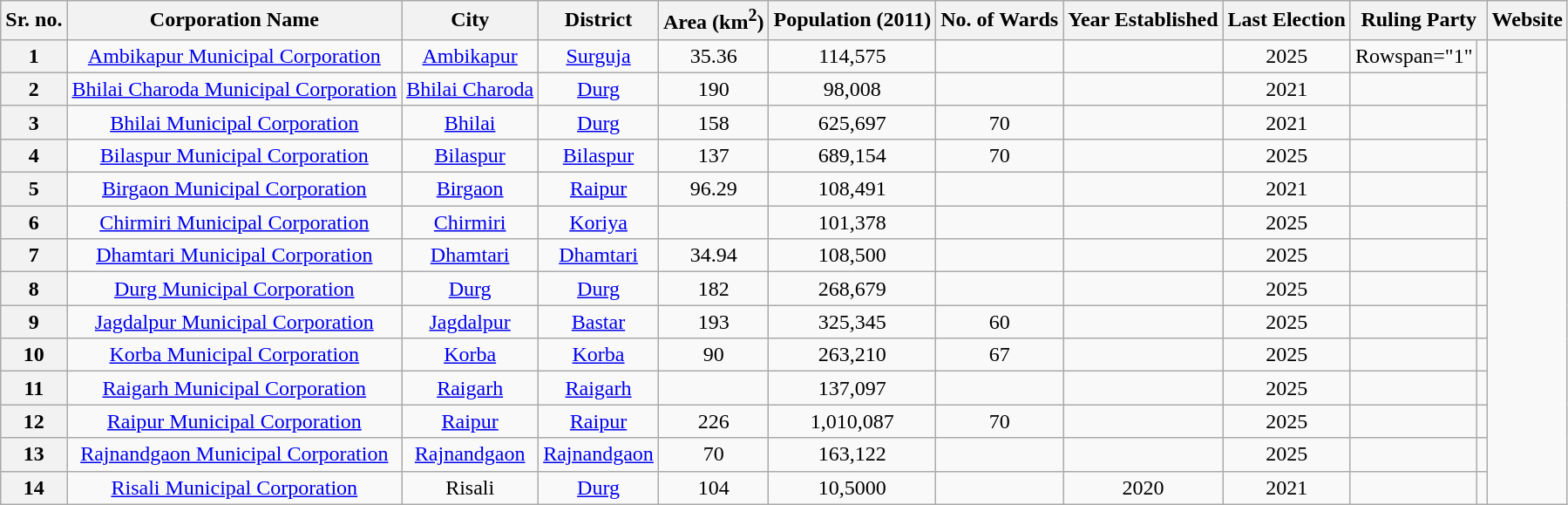<table class="wikitable sortable" style="text-align:center;">
<tr>
<th>Sr. no.</th>
<th>Corporation Name</th>
<th>City</th>
<th>District</th>
<th>Area (km<sup>2</sup>)</th>
<th>Population (2011)</th>
<th>No. of Wards</th>
<th>Year Established</th>
<th>Last Election</th>
<th colspan="2">Ruling Party</th>
<th>Website</th>
</tr>
<tr>
<th>1</th>
<td><a href='#'>Ambikapur Municipal Corporation</a></td>
<td><a href='#'>Ambikapur</a></td>
<td><a href='#'>Surguja</a></td>
<td>35.36</td>
<td>114,575</td>
<td></td>
<td></td>
<td>2025</td>
<td>Rowspan="1" </td>
<td></td>
</tr>
<tr>
<th>2</th>
<td><a href='#'>Bhilai Charoda Municipal Corporation</a></td>
<td><a href='#'>Bhilai Charoda</a></td>
<td><a href='#'>Durg</a></td>
<td>190</td>
<td>98,008</td>
<td></td>
<td></td>
<td>2021</td>
<td></td>
<td></td>
</tr>
<tr>
<th>3</th>
<td><a href='#'>Bhilai Municipal Corporation</a></td>
<td><a href='#'>Bhilai</a></td>
<td><a href='#'>Durg</a></td>
<td>158</td>
<td>625,697</td>
<td>70</td>
<td></td>
<td>2021</td>
<td></td>
<td></td>
</tr>
<tr>
<th>4</th>
<td><a href='#'>Bilaspur Municipal Corporation</a></td>
<td><a href='#'>Bilaspur</a></td>
<td><a href='#'>Bilaspur</a></td>
<td>137</td>
<td>689,154</td>
<td>70</td>
<td></td>
<td>2025</td>
<td></td>
<td></td>
</tr>
<tr>
<th>5</th>
<td><a href='#'>Birgaon Municipal Corporation</a></td>
<td><a href='#'>Birgaon</a></td>
<td><a href='#'>Raipur</a></td>
<td>96.29</td>
<td>108,491</td>
<td></td>
<td></td>
<td>2021</td>
<td></td>
<td></td>
</tr>
<tr>
<th>6</th>
<td><a href='#'>Chirmiri Municipal Corporation</a></td>
<td><a href='#'>Chirmiri</a></td>
<td><a href='#'>Koriya</a></td>
<td></td>
<td>101,378</td>
<td></td>
<td></td>
<td 2025>2025</td>
<td></td>
<td></td>
</tr>
<tr>
<th>7</th>
<td><a href='#'>Dhamtari Municipal Corporation</a></td>
<td><a href='#'>Dhamtari</a></td>
<td><a href='#'>Dhamtari</a></td>
<td>34.94</td>
<td>108,500</td>
<td></td>
<td></td>
<td>2025</td>
<td></td>
<td></td>
</tr>
<tr>
<th>8</th>
<td><a href='#'>Durg Municipal Corporation</a></td>
<td><a href='#'>Durg</a></td>
<td><a href='#'>Durg</a></td>
<td>182</td>
<td>268,679</td>
<td></td>
<td></td>
<td>2025</td>
<td></td>
<td></td>
</tr>
<tr>
<th>9</th>
<td><a href='#'>Jagdalpur Municipal Corporation</a></td>
<td><a href='#'>Jagdalpur</a></td>
<td><a href='#'>Bastar</a></td>
<td>193</td>
<td>325,345</td>
<td>60</td>
<td></td>
<td>2025</td>
<td></td>
<td></td>
</tr>
<tr>
<th>10</th>
<td><a href='#'>Korba Municipal Corporation</a></td>
<td><a href='#'>Korba</a></td>
<td><a href='#'>Korba</a></td>
<td>90</td>
<td>263,210</td>
<td>67</td>
<td></td>
<td>2025</td>
<td></td>
<td></td>
</tr>
<tr>
<th>11</th>
<td><a href='#'>Raigarh Municipal Corporation</a></td>
<td><a href='#'>Raigarh</a></td>
<td><a href='#'>Raigarh</a></td>
<td></td>
<td>137,097</td>
<td></td>
<td></td>
<td>2025</td>
<td></td>
<td></td>
</tr>
<tr>
<th>12</th>
<td><a href='#'>Raipur Municipal Corporation</a></td>
<td><a href='#'>Raipur</a></td>
<td><a href='#'>Raipur</a></td>
<td>226</td>
<td>1,010,087</td>
<td>70</td>
<td></td>
<td>2025</td>
<td></td>
<td></td>
</tr>
<tr>
<th>13</th>
<td><a href='#'>Rajnandgaon Municipal Corporation</a></td>
<td><a href='#'>Rajnandgaon</a></td>
<td><a href='#'>Rajnandgaon</a></td>
<td>70</td>
<td>163,122</td>
<td></td>
<td></td>
<td>2025</td>
<td></td>
<td></td>
</tr>
<tr>
<th>14</th>
<td><a href='#'>Risali Municipal Corporation</a></td>
<td>Risali</td>
<td><a href='#'>Durg</a></td>
<td>104</td>
<td>10,5000</td>
<td></td>
<td>2020</td>
<td>2021</td>
<td></td>
<td><br></onlyinclude></td>
</tr>
</table>
